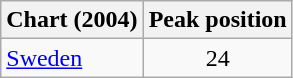<table class="wikitable">
<tr>
<th align="left">Chart (2004)</th>
<th align="center">Peak position</th>
</tr>
<tr>
<td align="left"><a href='#'>Sweden</a></td>
<td align="center">24</td>
</tr>
</table>
